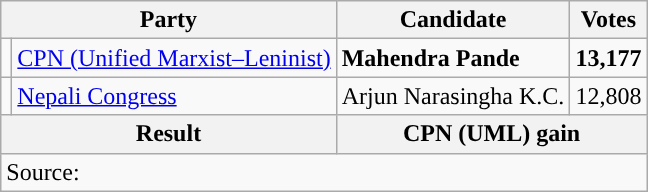<table class="wikitable">
<tr>
<th colspan="2">Party</th>
<th>Candidate</th>
<th>Votes</th>
</tr>
<tr>
<td style="background-color:"></td>
<td><a href='#'>CPN (Unified Marxist–Leninist)</a></td>
<td><strong>Mahendra Pande</strong></td>
<td><strong>13,177</strong></td>
</tr>
<tr>
<td style="background-color:"></td>
<td><a href='#'>Nepali Congress</a></td>
<td>Arjun Narasingha K.C.</td>
<td>12,808</td>
</tr>
<tr>
<th colspan="2">Result</th>
<th colspan="2">CPN (UML) gain</th>
</tr>
<tr>
<td colspan="4">Source: </td>
</tr>
</table>
